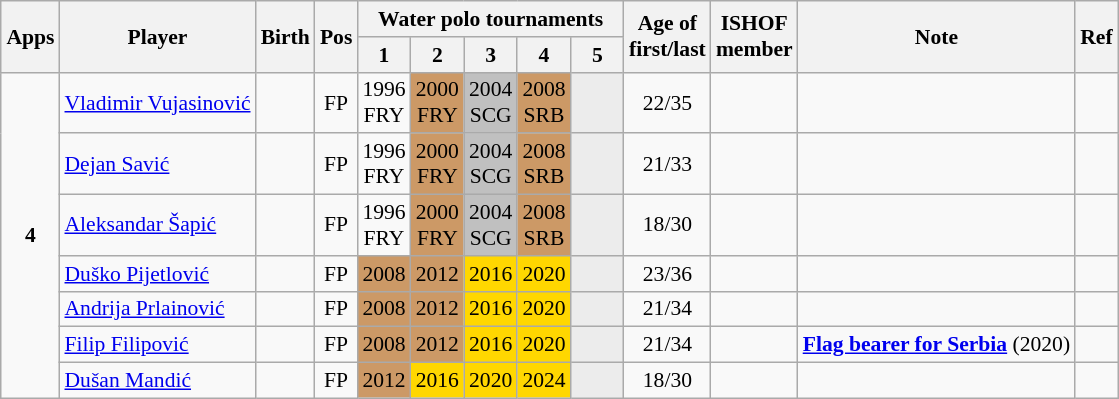<table class="wikitable sortable" style="text-align: center; font-size: 90%; margin-left: 1em;">
<tr>
<th rowspan="2">Apps</th>
<th rowspan="2">Player</th>
<th rowspan="2">Birth</th>
<th rowspan="2">Pos</th>
<th colspan="5">Water polo tournaments</th>
<th rowspan="2">Age of<br>first/last</th>
<th rowspan="2">ISHOF<br>member</th>
<th rowspan="2">Note</th>
<th rowspan="2" class="unsortable">Ref</th>
</tr>
<tr>
<th>1</th>
<th style="width: 2em;" class="unsortable">2</th>
<th style="width: 2em;" class="unsortable">3</th>
<th style="width: 2em;" class="unsortable">4</th>
<th style="width: 2em;" class="unsortable">5</th>
</tr>
<tr>
<td rowspan="7"><strong>4</strong></td>
<td style="text-align: left;" data-sort-value="Vujasinović, Vladimir"><a href='#'>Vladimir Vujasinović</a></td>
<td></td>
<td>FP</td>
<td>1996<br>FRY</td>
<td style="background-color: #cc9966;">2000<br>FRY</td>
<td style="background-color: silver;">2004<br>SCG</td>
<td style="background-color: #cc9966;">2008<br>SRB</td>
<td style="background-color: #ececec;"></td>
<td>22/35</td>
<td></td>
<td style="text-align: left;"></td>
<td></td>
</tr>
<tr>
<td style="text-align: left;" data-sort-value="Savić, Dejan"><a href='#'>Dejan Savić</a></td>
<td></td>
<td>FP</td>
<td>1996<br>FRY</td>
<td style="background-color: #cc9966;">2000<br>FRY</td>
<td style="background-color: silver;">2004<br>SCG</td>
<td style="background-color: #cc9966;">2008<br>SRB</td>
<td style="background-color: #ececec;"></td>
<td>21/33</td>
<td></td>
<td style="text-align: left;"></td>
<td></td>
</tr>
<tr>
<td style="text-align: left;" data-sort-value="Šapić, Aleksandar"><a href='#'>Aleksandar Šapić</a></td>
<td></td>
<td>FP</td>
<td>1996<br>FRY</td>
<td style="background-color: #cc9966;">2000<br>FRY</td>
<td style="background-color: silver;">2004<br>SCG</td>
<td style="background-color: #cc9966;">2008<br>SRB</td>
<td style="background-color: #ececec;"></td>
<td>18/30</td>
<td></td>
<td style="text-align: left;"></td>
<td></td>
</tr>
<tr>
<td style="text-align: left;" data-sort-value="Pijetlović, Duško"><a href='#'>Duško Pijetlović</a></td>
<td></td>
<td>FP</td>
<td style="background-color: #cc9966;">2008</td>
<td style="background-color: #cc9966;">2012</td>
<td style="background-color: gold;">2016</td>
<td style="background-color: gold;">2020</td>
<td style="background-color: #ececec;"></td>
<td>23/36</td>
<td></td>
<td style="text-align: left;"></td>
<td></td>
</tr>
<tr>
<td style="text-align: left;" data-sort-value="Prlainović, Andrija"><a href='#'>Andrija Prlainović</a></td>
<td></td>
<td>FP</td>
<td style="background-color: #cc9966;">2008</td>
<td style="background-color: #cc9966;">2012</td>
<td style="background-color: gold;">2016</td>
<td style="background-color: gold;">2020</td>
<td style="background-color: #ececec;"></td>
<td>21/34</td>
<td></td>
<td style="text-align: left;"></td>
<td></td>
</tr>
<tr>
<td style="text-align: left;" data-sort-value="Filipović, Filip"><a href='#'>Filip Filipović</a></td>
<td></td>
<td>FP</td>
<td style="background-color: #cc9966;">2008</td>
<td style="background-color: #cc9966;">2012</td>
<td style="background-color: gold;">2016</td>
<td style="background-color: gold;">2020</td>
<td style="background-color: #ececec;"></td>
<td>21/34</td>
<td></td>
<td style="text-align: left;"><strong><a href='#'>Flag bearer for Serbia</a></strong> (2020)</td>
<td></td>
</tr>
<tr>
<td style="text-align: left;" data-sort-value="Mandić, Dušan"><a href='#'>Dušan Mandić</a></td>
<td></td>
<td>FP</td>
<td style="background-color: #cc9966;">2012</td>
<td style="background-color: gold;">2016</td>
<td style="background-color: gold;">2020</td>
<td style="background-color: gold;">2024</td>
<td style="background-color: #ececec;"></td>
<td>18/30</td>
<td></td>
<td></td>
<td></td>
</tr>
</table>
